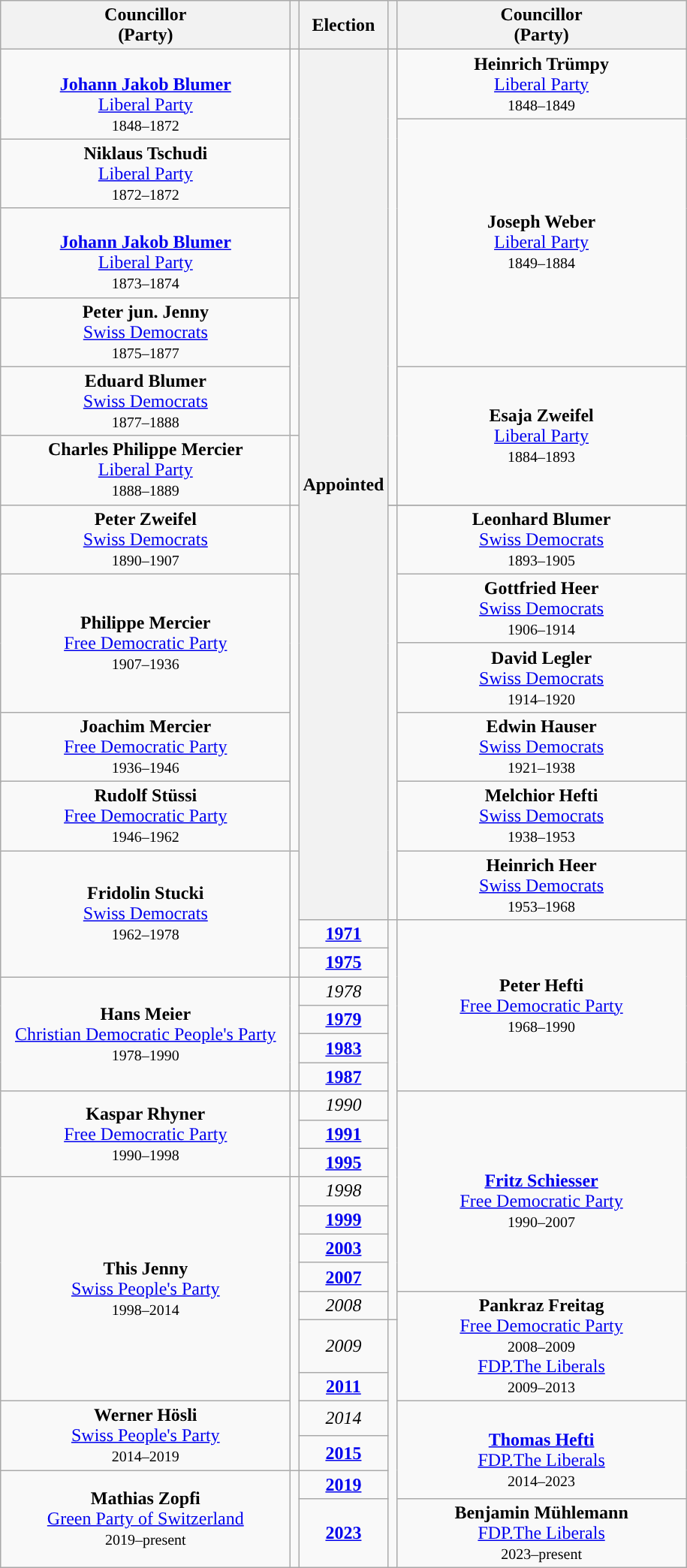<table class="wikitable" style="text-align:center">
<tr>
<th scope="col" width="250" colspan = "1">Councillor<br> (Party)</th>
<th></th>
<th>Election</th>
<th></th>
<th scope="col" width="250" colspan = "1">Councillor<br> (Party)</th>
</tr>
<tr>
<td rowspan=2><br><strong><a href='#'>Johann Jakob Blumer</a></strong><br><a href='#'>Liberal Party</a><br><small>1848–1872</small></td>
<td rowspan=4; style="background-color: "></td>
<th rowspan=20>Appointed</th>
<td rowspan=8; style="background-color: "></td>
<td rowspan=1><strong>Heinrich Trümpy</strong><br><a href='#'>Liberal Party</a><br><small>1848–1849</small></td>
</tr>
<tr>
<td rowspan=5><strong>Joseph Weber</strong><br><a href='#'>Liberal Party</a><br><small>1849–1884</small></td>
</tr>
<tr>
<td rowspan=1><strong>Niklaus Tschudi</strong><br><a href='#'>Liberal Party</a><br><small>1872–1872</small></td>
</tr>
<tr>
<td rowspan=1><br><strong><a href='#'>Johann Jakob Blumer</a></strong><br><a href='#'>Liberal Party</a><br><small>1873–1874</small></td>
</tr>
<tr>
<td rowspan=1><strong>Peter jun. Jenny</strong><br><a href='#'>Swiss Democrats</a><br><small>1875–1877</small></td>
<td rowspan=3; style="background-color: "></td>
</tr>
<tr>
<td rowspan=2><strong>Eduard Blumer</strong><br><a href='#'>Swiss Democrats</a><br><small>1877–1888</small></td>
</tr>
<tr>
<td rowspan=2><strong>Esaja Zweifel</strong><br><a href='#'>Liberal Party</a><br><small>1884–1893</small></td>
</tr>
<tr>
<td rowspan=1><strong>Charles Philippe Mercier</strong><br><a href='#'>Liberal Party</a><br><small>1888–1889</small></td>
<td rowspan=1; style="background-color: "></td>
</tr>
<tr>
<td rowspan=3><strong>Peter Zweifel</strong><br><a href='#'>Swiss Democrats</a><br><small>1890–1907</small></td>
<td rowspan=3; style="background-color: "></td>
</tr>
<tr>
<td rowspan=10; style="background-color: "></td>
<td rowspan=1><strong>Leonhard Blumer</strong><br><a href='#'>Swiss Democrats</a><br><small>1893–1905</small></td>
</tr>
<tr>
<td rowspan=2><strong>Gottfried Heer</strong><br><a href='#'>Swiss Democrats</a><br><small>1906–1914</small></td>
</tr>
<tr>
<td rowspan=3><strong>Philippe Mercier</strong><br><a href='#'>Free Democratic Party</a><br><small>1907–1936</small></td>
<td rowspan=7; style="background-color: "></td>
</tr>
<tr>
<td rowspan=1><strong>David Legler</strong><br><a href='#'>Swiss Democrats</a><br><small>1914–1920</small></td>
</tr>
<tr>
<td rowspan=2><strong>Edwin Hauser</strong><br><a href='#'>Swiss Democrats</a><br><small>1921–1938</small></td>
</tr>
<tr>
<td rowspan=2><strong>Joachim Mercier</strong><br><a href='#'>Free Democratic Party</a><br><small>1936–1946</small></td>
</tr>
<tr>
<td rowspan=2><strong>Melchior Hefti</strong><br><a href='#'>Swiss Democrats</a><br><small>1938–1953</small></td>
</tr>
<tr>
<td rowspan=2><strong>Rudolf Stüssi</strong><br><a href='#'>Free Democratic Party</a><br><small>1946–1962</small></td>
</tr>
<tr>
<td rowspan=2><strong>Heinrich Heer</strong><br><a href='#'>Swiss Democrats</a><br><small>1953–1968</small></td>
</tr>
<tr>
<td rowspan=4><strong>Fridolin Stucki</strong><br><a href='#'>Swiss Democrats</a><br><small>1962–1978</small></td>
<td rowspan=4; style="background-color: "></td>
</tr>
<tr>
<td rowspan=15; style="background-color: "></td>
<td rowspan=7><strong>Peter Hefti</strong><br><a href='#'>Free Democratic Party</a><br><small>1968–1990</small></td>
</tr>
<tr>
<td><strong><a href='#'>1971</a></strong></td>
</tr>
<tr>
<td><strong><a href='#'>1975</a></strong></td>
</tr>
<tr>
<td rowspan=4><strong>Hans Meier</strong><br><a href='#'>Christian Democratic People's Party</a><br><small>1978–1990</small></td>
<td rowspan=4; style="background-color: "></td>
<td><em>1978</em></td>
</tr>
<tr>
<td><strong><a href='#'>1979</a></strong></td>
</tr>
<tr>
<td><strong><a href='#'>1983</a></strong></td>
</tr>
<tr>
<td><strong><a href='#'>1987</a></strong></td>
</tr>
<tr>
<td rowspan=3><strong>Kaspar Rhyner</strong><br><a href='#'>Free Democratic Party</a><br><small>1990–1998</small></td>
<td rowspan=3; style="background-color: "></td>
<td><em>1990</em></td>
<td rowspan=7><br><strong><a href='#'>Fritz Schiesser</a></strong><br><a href='#'>Free Democratic Party</a><br><small>1990–2007</small></td>
</tr>
<tr>
<td><strong><a href='#'>1991</a></strong></td>
</tr>
<tr>
<td><strong><a href='#'>1995</a></strong></td>
</tr>
<tr>
<td rowspan=7><strong>This Jenny</strong><br><a href='#'>Swiss People's Party</a><br><small>1998–2014</small></td>
<td rowspan=9; style="background-color: "></td>
<td><em>1998</em></td>
</tr>
<tr>
<td><strong><a href='#'>1999</a></strong></td>
</tr>
<tr>
<td><strong><a href='#'>2003</a></strong></td>
</tr>
<tr>
<td><strong><a href='#'>2007</a></strong></td>
</tr>
<tr>
<td><em>2008</em></td>
<td rowspan=3><strong>Pankraz Freitag</strong><br><a href='#'>Free Democratic Party</a><br><small>2008–2009</small><br><a href='#'>FDP.The Liberals</a><br><small>2009–2013</small></td>
</tr>
<tr>
<td><em>2009</em></td>
<td rowspan=6; style="background-color: "></td>
</tr>
<tr>
<td><strong><a href='#'>2011</a></strong></td>
</tr>
<tr>
<td rowspan=2><strong>Werner Hösli</strong><br><a href='#'>Swiss People's Party</a><br><small>2014–2019</small></td>
<td><em>2014</em></td>
<td rowspan=3><br><strong><a href='#'>Thomas Hefti</a></strong><br><a href='#'>FDP.The Liberals</a><br><small>2014–2023</small></td>
</tr>
<tr>
<td><strong><a href='#'>2015</a></strong></td>
</tr>
<tr>
<td rowspan=2><strong>Mathias Zopfi</strong><br><a href='#'>Green Party of Switzerland</a><br><small>2019–present</small></td>
<td rowspan=2; style="background-color: "></td>
<td><strong><a href='#'>2019</a></strong></td>
</tr>
<tr>
<td><strong><a href='#'>2023</a></strong></td>
<td rowspan=1><strong>Benjamin Mühlemann</strong><br><a href='#'>FDP.The Liberals</a><br><small>2023–present</small></td>
</tr>
</table>
